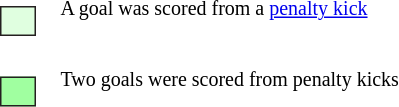<table style="font-size: smaller;">
<tr>
<td><br><table style="padding:0 .6em; height:1.5em; background:#e0ffe0; border:solid 1px #242020; width:1.5em; margin:.25em .9em .25em .25em; vertical-align:top;">
<tr>
<td></td>
</tr>
</table>
</td>
<td>A goal was scored from a <a href='#'>penalty kick</a></td>
</tr>
<tr>
<td><br><table style="padding:0 .6em; height:1.5em; background:#a0ffa0; border:solid 1px #242020; width:1.5em; margin:.25em .9em .25em .25em; vertical-align:top;">
<tr>
<td></td>
</tr>
</table>
</td>
<td>Two goals were scored from penalty kicks</td>
</tr>
</table>
